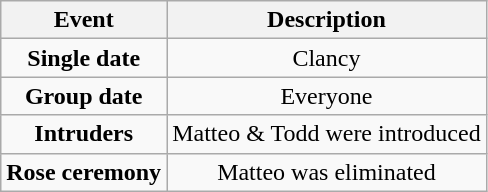<table class="wikitable sortable" style="text-align:center;">
<tr>
<th>Event</th>
<th>Description</th>
</tr>
<tr>
<td><strong>Single date</strong></td>
<td>Clancy</td>
</tr>
<tr>
<td><strong>Group date</strong></td>
<td>Everyone</td>
</tr>
<tr>
<td><strong>Intruders</strong></td>
<td>Matteo & Todd were introduced</td>
</tr>
<tr>
<td><strong>Rose ceremony</strong></td>
<td>Matteo was eliminated</td>
</tr>
</table>
